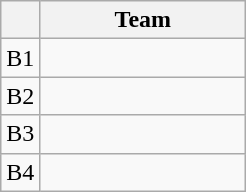<table class="wikitable" style="display:inline-table;">
<tr>
<th></th>
<th width=130>Team</th>
</tr>
<tr>
<td align=center>B1</td>
<td></td>
</tr>
<tr>
<td align=center>B2</td>
<td></td>
</tr>
<tr>
<td align=center>B3</td>
<td></td>
</tr>
<tr>
<td align=center>B4</td>
<td></td>
</tr>
</table>
